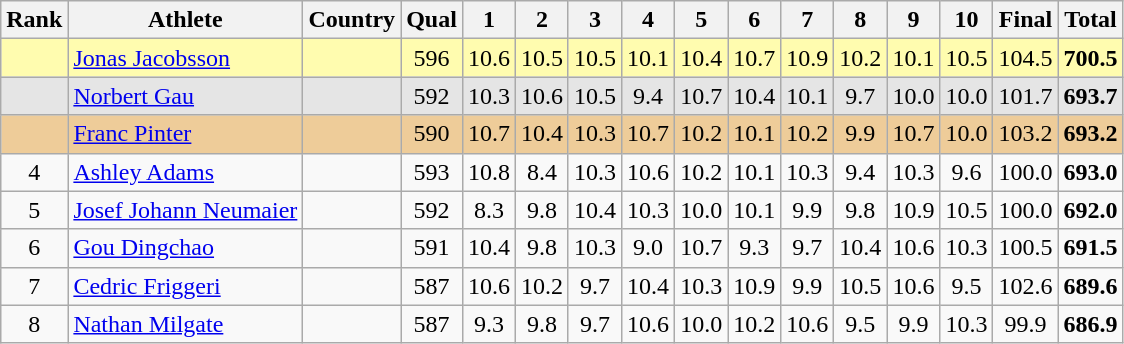<table class="wikitable sortable">
<tr>
<th>Rank</th>
<th>Athlete</th>
<th>Country</th>
<th>Qual</th>
<th class="unsortable" style="width: 28px">1</th>
<th class="unsortable" style="width: 28px">2</th>
<th class="unsortable" style="width: 28px">3</th>
<th class="unsortable" style="width: 28px">4</th>
<th class="unsortable" style="width: 28px">5</th>
<th class="unsortable" style="width: 28px">6</th>
<th class="unsortable" style="width: 28px">7</th>
<th class="unsortable" style="width: 28px">8</th>
<th class="unsortable" style="width: 28px">9</th>
<th class="unsortable" style="width: 28px">10</th>
<th>Final</th>
<th>Total</th>
</tr>
<tr style="background:#fffcaf;">
<td align="center"></td>
<td align="left"><a href='#'>Jonas Jacobsson</a></td>
<td align="left"></td>
<td align="center">596</td>
<td align="center">10.6</td>
<td align="center">10.5</td>
<td align="center">10.5</td>
<td align="center">10.1</td>
<td align="center">10.4</td>
<td align="center">10.7</td>
<td align="center">10.9</td>
<td align="center">10.2</td>
<td align="center">10.1</td>
<td align="center">10.5</td>
<td align="center">104.5</td>
<td align="center"><strong>700.5</strong></td>
</tr>
<tr style="background:#e5e5e5;">
<td align="center"></td>
<td align="left"><a href='#'>Norbert Gau</a></td>
<td align="left"></td>
<td align="center">592</td>
<td align="center">10.3</td>
<td align="center">10.6</td>
<td align="center">10.5</td>
<td align="center">9.4</td>
<td align="center">10.7</td>
<td align="center">10.4</td>
<td align="center">10.1</td>
<td align="center">9.7</td>
<td align="center">10.0</td>
<td align="center">10.0</td>
<td align="center">101.7</td>
<td align="center"><strong>693.7</strong></td>
</tr>
<tr style="background:#ec9;">
<td align="center"></td>
<td align="left"><a href='#'>Franc Pinter</a></td>
<td align="left"></td>
<td align="center">590</td>
<td align="center">10.7</td>
<td align="center">10.4</td>
<td align="center">10.3</td>
<td align="center">10.7</td>
<td align="center">10.2</td>
<td align="center">10.1</td>
<td align="center">10.2</td>
<td align="center">9.9</td>
<td align="center">10.7</td>
<td align="center">10.0</td>
<td align="center">103.2</td>
<td align="center"><strong>693.2</strong></td>
</tr>
<tr>
<td align="center">4</td>
<td align="left"><a href='#'>Ashley Adams</a></td>
<td align="left"></td>
<td align="center">593</td>
<td align="center">10.8</td>
<td align="center">8.4</td>
<td align="center">10.3</td>
<td align="center">10.6</td>
<td align="center">10.2</td>
<td align="center">10.1</td>
<td align="center">10.3</td>
<td align="center">9.4</td>
<td align="center">10.3</td>
<td align="center">9.6</td>
<td align="center">100.0</td>
<td align="center"><strong>693.0</strong></td>
</tr>
<tr>
<td align="center">5</td>
<td align="left"><a href='#'>Josef Johann Neumaier</a></td>
<td align="left"></td>
<td align="center">592</td>
<td align="center">8.3</td>
<td align="center">9.8</td>
<td align="center">10.4</td>
<td align="center">10.3</td>
<td align="center">10.0</td>
<td align="center">10.1</td>
<td align="center">9.9</td>
<td align="center">9.8</td>
<td align="center">10.9</td>
<td align="center">10.5</td>
<td align="center">100.0</td>
<td align="center"><strong>692.0</strong></td>
</tr>
<tr>
<td align="center">6</td>
<td align="left"><a href='#'>Gou Dingchao</a></td>
<td align="left"></td>
<td align="center">591</td>
<td align="center">10.4</td>
<td align="center">9.8</td>
<td align="center">10.3</td>
<td align="center">9.0</td>
<td align="center">10.7</td>
<td align="center">9.3</td>
<td align="center">9.7</td>
<td align="center">10.4</td>
<td align="center">10.6</td>
<td align="center">10.3</td>
<td align="center">100.5</td>
<td align="center"><strong>691.5</strong></td>
</tr>
<tr>
<td align="center">7</td>
<td align="left"><a href='#'>Cedric Friggeri</a></td>
<td align="left"></td>
<td align="center">587</td>
<td align="center">10.6</td>
<td align="center">10.2</td>
<td align="center">9.7</td>
<td align="center">10.4</td>
<td align="center">10.3</td>
<td align="center">10.9</td>
<td align="center">9.9</td>
<td align="center">10.5</td>
<td align="center">10.6</td>
<td align="center">9.5</td>
<td align="center">102.6</td>
<td align="center"><strong>689.6</strong></td>
</tr>
<tr>
<td align="center">8</td>
<td align="left"><a href='#'>Nathan Milgate</a></td>
<td align="left"></td>
<td align="center">587</td>
<td align="center">9.3</td>
<td align="center">9.8</td>
<td align="center">9.7</td>
<td align="center">10.6</td>
<td align="center">10.0</td>
<td align="center">10.2</td>
<td align="center">10.6</td>
<td align="center">9.5</td>
<td align="center">9.9</td>
<td align="center">10.3</td>
<td align="center">99.9</td>
<td align="center"><strong>686.9</strong></td>
</tr>
</table>
